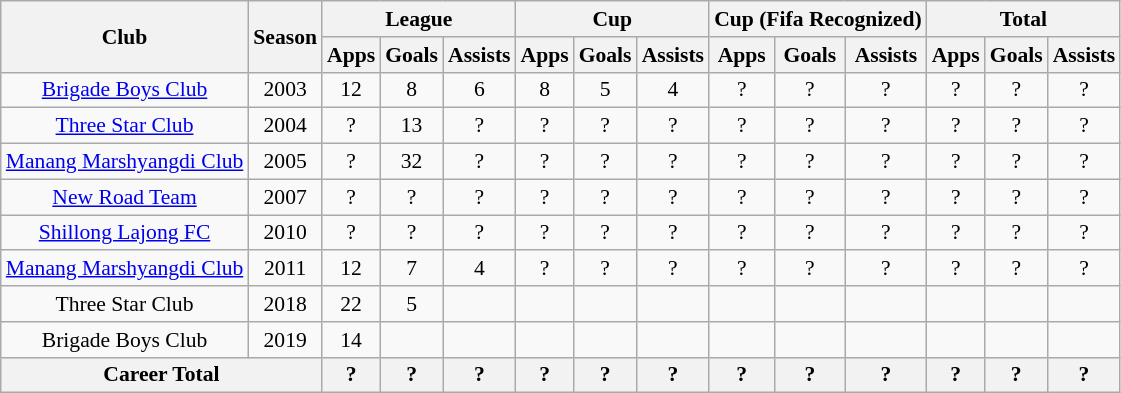<table class="wikitable" style="font-size:90%; text-align:center;">
<tr>
<th rowspan="2">Club</th>
<th rowspan="2">Season</th>
<th colspan="3">League</th>
<th colspan="3">Cup</th>
<th colspan="3">Cup (Fifa Recognized)</th>
<th colspan="3">Total</th>
</tr>
<tr>
<th>Apps</th>
<th>Goals</th>
<th>Assists</th>
<th>Apps</th>
<th>Goals</th>
<th>Assists</th>
<th>Apps</th>
<th>Goals</th>
<th>Assists</th>
<th>Apps</th>
<th>Goals</th>
<th>Assists</th>
</tr>
<tr>
<td rowspan="1"><a href='#'>Brigade Boys Club</a></td>
<td>2003</td>
<td>12</td>
<td>8</td>
<td>6</td>
<td>8</td>
<td>5</td>
<td>4</td>
<td>?</td>
<td>?</td>
<td>?</td>
<td>?</td>
<td>?</td>
<td>?</td>
</tr>
<tr>
<td rowspan="1"><a href='#'>Three Star Club</a></td>
<td>2004</td>
<td>?</td>
<td>13</td>
<td>?</td>
<td>?</td>
<td>?</td>
<td>?</td>
<td>?</td>
<td>?</td>
<td>?</td>
<td>?</td>
<td>?</td>
<td>?</td>
</tr>
<tr>
<td rowspan="1"><a href='#'>Manang Marshyangdi Club</a></td>
<td>2005</td>
<td>?</td>
<td>32</td>
<td>?</td>
<td>?</td>
<td>?</td>
<td>?</td>
<td>?</td>
<td>?</td>
<td>?</td>
<td>?</td>
<td>?</td>
<td>?</td>
</tr>
<tr>
<td rowspan="1"><a href='#'>New Road Team</a></td>
<td>2007</td>
<td>?</td>
<td>?</td>
<td>?</td>
<td>?</td>
<td>?</td>
<td>?</td>
<td>?</td>
<td>?</td>
<td>?</td>
<td>?</td>
<td>?</td>
<td>?</td>
</tr>
<tr>
<td rowspan="1"><a href='#'>Shillong Lajong FC</a></td>
<td>2010</td>
<td>?</td>
<td>?</td>
<td>?</td>
<td>?</td>
<td>?</td>
<td>?</td>
<td>?</td>
<td>?</td>
<td>?</td>
<td>?</td>
<td>?</td>
<td>?</td>
</tr>
<tr>
<td rowspan="1"><a href='#'>Manang Marshyangdi Club</a></td>
<td>2011</td>
<td>12</td>
<td>7</td>
<td>4</td>
<td>?</td>
<td>?</td>
<td>?</td>
<td>?</td>
<td>?</td>
<td>?</td>
<td>?</td>
<td>?</td>
<td>?</td>
</tr>
<tr>
<td>Three Star Club</td>
<td>2018</td>
<td>22</td>
<td>5</td>
<td></td>
<td></td>
<td></td>
<td></td>
<td></td>
<td></td>
<td></td>
<td></td>
<td></td>
<td></td>
</tr>
<tr>
<td>Brigade Boys Club</td>
<td>2019</td>
<td>14</td>
<td></td>
<td></td>
<td></td>
<td></td>
<td></td>
<td></td>
<td></td>
<td></td>
<td></td>
<td></td>
<td></td>
</tr>
<tr>
<th colspan="2">Career Total</th>
<th>?</th>
<th>?</th>
<th>?</th>
<th>?</th>
<th>?</th>
<th>?</th>
<th>?</th>
<th>?</th>
<th>?</th>
<th>?</th>
<th>?</th>
<th>?</th>
</tr>
</table>
